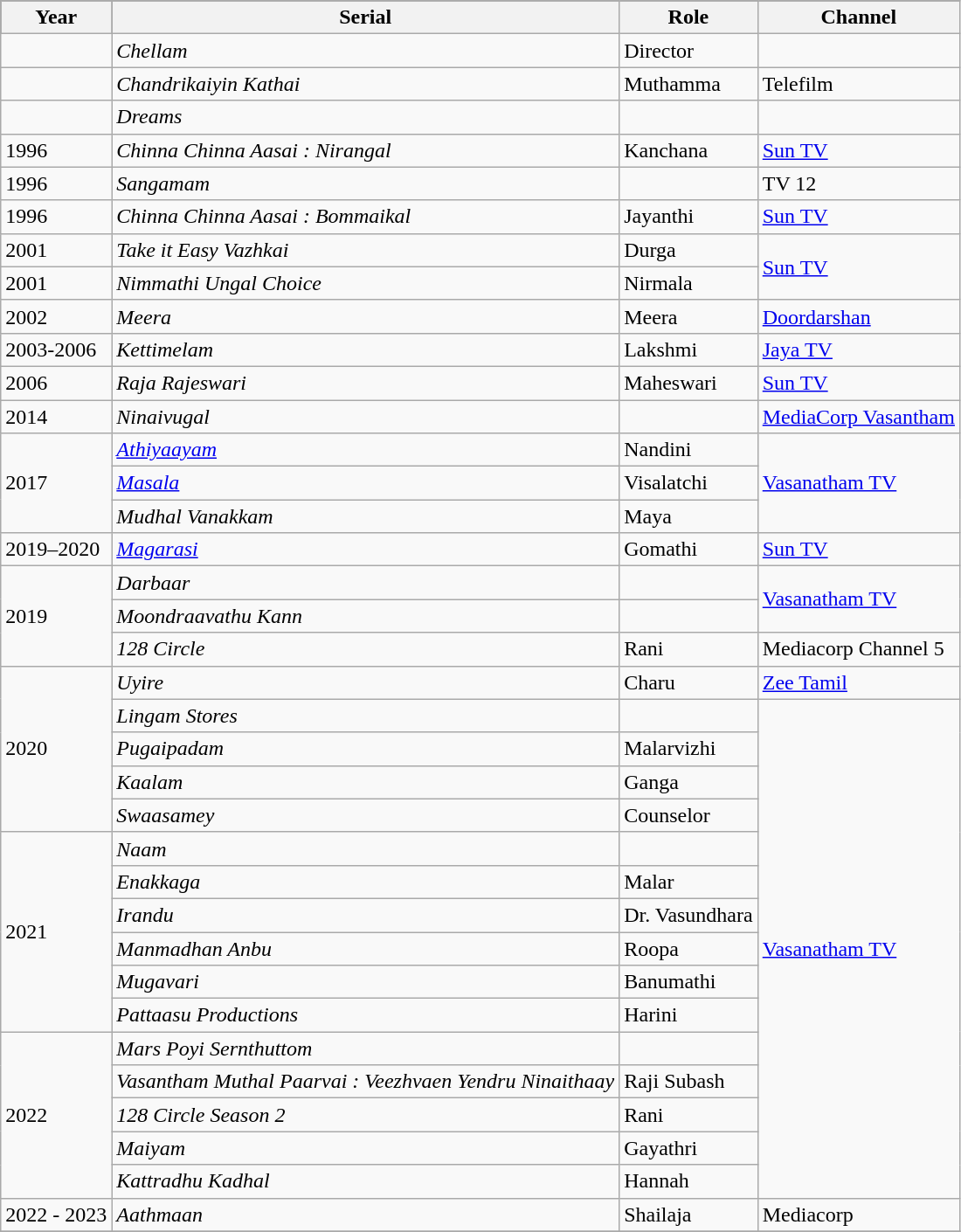<table class="wikitable sortable">
<tr style="background:#000;">
<th>Year</th>
<th>Serial</th>
<th>Role</th>
<th>Channel</th>
</tr>
<tr>
<td></td>
<td><em>Chellam</em></td>
<td>Director</td>
<td></td>
</tr>
<tr>
<td></td>
<td><em>Chandrikaiyin Kathai</em></td>
<td>Muthamma</td>
<td>Telefilm</td>
</tr>
<tr>
<td></td>
<td><em>Dreams</em></td>
<td></td>
<td></td>
</tr>
<tr>
<td>1996</td>
<td><em>Chinna Chinna Aasai : Nirangal</em></td>
<td>Kanchana</td>
<td><a href='#'>Sun TV</a></td>
</tr>
<tr>
<td>1996</td>
<td><em>Sangamam</em></td>
<td></td>
<td>TV 12</td>
</tr>
<tr>
<td>1996</td>
<td><em>Chinna Chinna Aasai : Bommaikal</em></td>
<td>Jayanthi</td>
<td><a href='#'>Sun TV</a></td>
</tr>
<tr>
<td>2001</td>
<td><em>Take it Easy Vazhkai</em></td>
<td>Durga</td>
<td rowspan=2><a href='#'>Sun TV</a></td>
</tr>
<tr>
<td>2001</td>
<td><em>Nimmathi Ungal Choice</em></td>
<td>Nirmala</td>
</tr>
<tr>
<td>2002</td>
<td><em>Meera</em></td>
<td>Meera</td>
<td><a href='#'>Doordarshan</a></td>
</tr>
<tr>
<td>2003-2006</td>
<td><em>Kettimelam</em></td>
<td>Lakshmi</td>
<td><a href='#'>Jaya TV</a></td>
</tr>
<tr>
<td>2006</td>
<td><em>Raja Rajeswari</em></td>
<td>Maheswari</td>
<td><a href='#'>Sun TV</a></td>
</tr>
<tr>
<td>2014</td>
<td><em>Ninaivugal</em></td>
<td></td>
<td><a href='#'>MediaCorp Vasantham</a></td>
</tr>
<tr>
<td rowspan=3>2017</td>
<td><em><a href='#'>Athiyaayam</a></em></td>
<td>Nandini</td>
<td rowspan=3><a href='#'>Vasanatham TV</a></td>
</tr>
<tr>
<td><a href='#'><em>Masala</em></a></td>
<td>Visalatchi</td>
</tr>
<tr>
<td><em>Mudhal Vanakkam</em></td>
<td>Maya</td>
</tr>
<tr>
<td>2019–2020</td>
<td><em><a href='#'>Magarasi</a></em></td>
<td>Gomathi</td>
<td><a href='#'>Sun TV</a></td>
</tr>
<tr>
<td rowspan=3>2019</td>
<td><em>Darbaar</em></td>
<td></td>
<td rowspan=2><a href='#'>Vasanatham TV</a></td>
</tr>
<tr>
<td><em>Moondraavathu Kann</em></td>
<td></td>
</tr>
<tr>
<td><em>128 Circle</em></td>
<td>Rani</td>
<td>Mediacorp Channel 5</td>
</tr>
<tr>
<td rowspan=5>2020</td>
<td><em>Uyire</em></td>
<td>Charu</td>
<td><a href='#'>Zee Tamil</a></td>
</tr>
<tr>
<td><em>Lingam Stores</em></td>
<td></td>
<td rowspan=15><a href='#'>Vasanatham TV</a></td>
</tr>
<tr>
<td><em>Pugaipadam</em></td>
<td>Malarvizhi</td>
</tr>
<tr>
<td><em>Kaalam</em></td>
<td>Ganga</td>
</tr>
<tr>
<td><em>Swaasamey</em></td>
<td>Counselor</td>
</tr>
<tr>
<td rowspan=6>2021</td>
<td><em>Naam</em></td>
<td></td>
</tr>
<tr>
<td><em>Enakkaga</em></td>
<td>Malar</td>
</tr>
<tr>
<td><em>Irandu</em></td>
<td>Dr. Vasundhara</td>
</tr>
<tr>
<td><em>Manmadhan Anbu</em></td>
<td>Roopa</td>
</tr>
<tr>
<td><em>Mugavari</em></td>
<td>Banumathi</td>
</tr>
<tr>
<td><em>Pattaasu Productions</em></td>
<td>Harini</td>
</tr>
<tr>
<td rowspan=5>2022</td>
<td><em>Mars Poyi Sernthuttom</em></td>
<td></td>
</tr>
<tr>
<td><em>Vasantham Muthal Paarvai : Veezhvaen Yendru Ninaithaay</em></td>
<td>Raji Subash</td>
</tr>
<tr>
<td><em>128 Circle Season 2</em></td>
<td>Rani</td>
</tr>
<tr>
<td><em>Maiyam</em></td>
<td>Gayathri</td>
</tr>
<tr>
<td><em>Kattradhu Kadhal</em></td>
<td>Hannah</td>
</tr>
<tr>
<td>2022 - 2023</td>
<td><em>Aathmaan</em></td>
<td>Shailaja</td>
<td>Mediacorp</td>
</tr>
<tr>
</tr>
</table>
